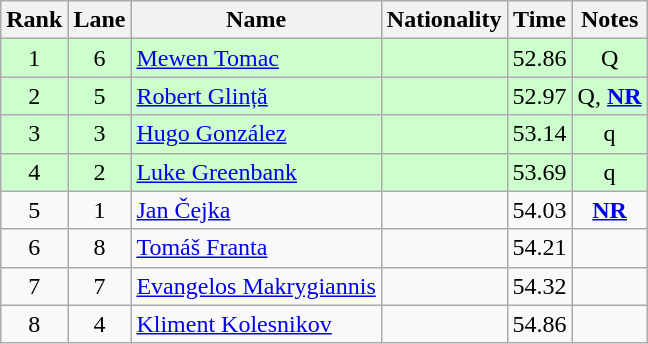<table class="wikitable sortable" style="text-align:center">
<tr>
<th>Rank</th>
<th>Lane</th>
<th>Name</th>
<th>Nationality</th>
<th>Time</th>
<th>Notes</th>
</tr>
<tr bgcolor=ccffcc>
<td>1</td>
<td>6</td>
<td align=left><a href='#'>Mewen Tomac</a></td>
<td align=left></td>
<td>52.86</td>
<td>Q</td>
</tr>
<tr bgcolor=ccffcc>
<td>2</td>
<td>5</td>
<td align=left><a href='#'>Robert Glință</a></td>
<td align=left></td>
<td>52.97</td>
<td>Q, <strong><a href='#'>NR</a></strong></td>
</tr>
<tr bgcolor=ccffcc>
<td>3</td>
<td>3</td>
<td align=left><a href='#'>Hugo González</a></td>
<td align=left></td>
<td>53.14</td>
<td>q</td>
</tr>
<tr bgcolor=ccffcc>
<td>4</td>
<td>2</td>
<td align=left><a href='#'>Luke Greenbank</a></td>
<td align=left></td>
<td>53.69</td>
<td>q</td>
</tr>
<tr>
<td>5</td>
<td>1</td>
<td align=left><a href='#'>Jan Čejka</a></td>
<td align=left></td>
<td>54.03</td>
<td><strong><a href='#'>NR</a></strong></td>
</tr>
<tr>
<td>6</td>
<td>8</td>
<td align=left><a href='#'>Tomáš Franta</a></td>
<td align=left></td>
<td>54.21</td>
<td></td>
</tr>
<tr>
<td>7</td>
<td>7</td>
<td align=left><a href='#'>Evangelos Makrygiannis</a></td>
<td align=left></td>
<td>54.32</td>
<td></td>
</tr>
<tr>
<td>8</td>
<td>4</td>
<td align=left><a href='#'>Kliment Kolesnikov</a></td>
<td align=left></td>
<td>54.86</td>
<td></td>
</tr>
</table>
